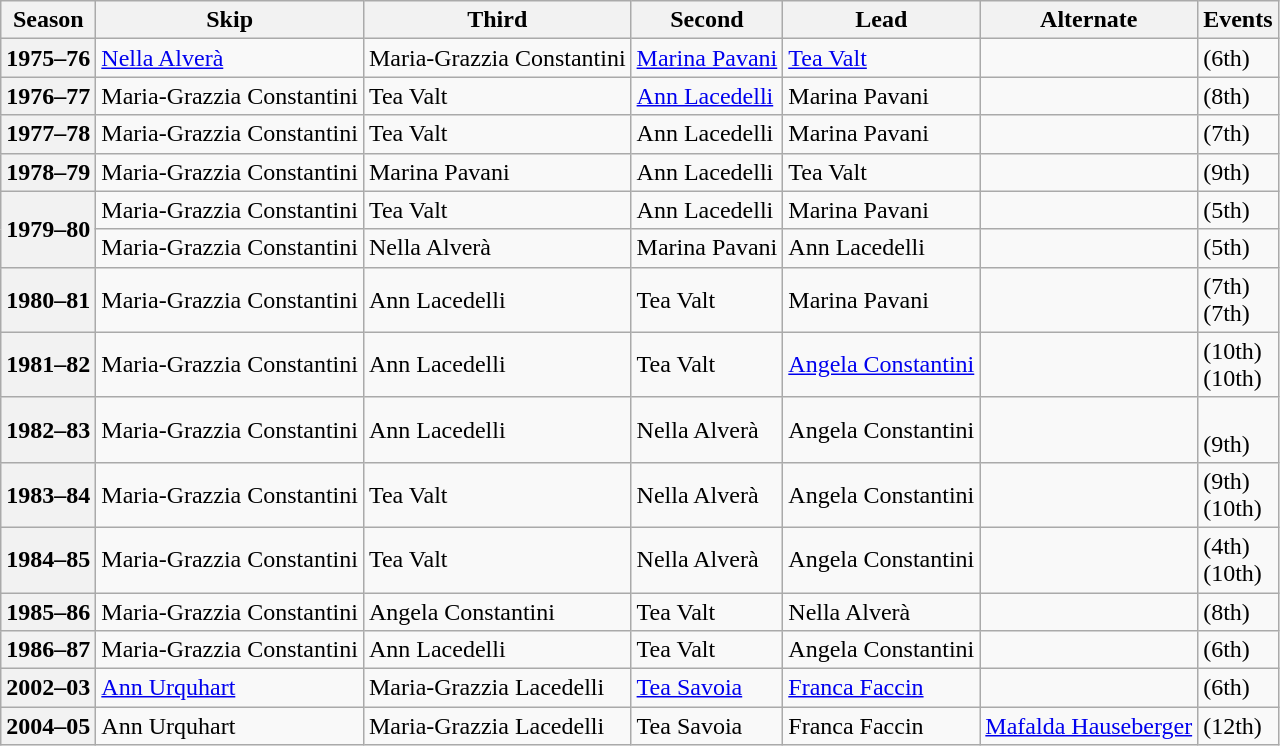<table class="wikitable">
<tr>
<th scope="col">Season</th>
<th scope="col">Skip</th>
<th scope="col">Third</th>
<th scope="col">Second</th>
<th scope="col">Lead</th>
<th scope="col">Alternate</th>
<th scope="col">Events</th>
</tr>
<tr>
<th scope="row">1975–76</th>
<td><a href='#'>Nella Alverà</a></td>
<td>Maria-Grazzia Constantini</td>
<td><a href='#'>Marina Pavani</a></td>
<td><a href='#'>Tea Valt</a></td>
<td></td>
<td> (6th)</td>
</tr>
<tr>
<th scope="row">1976–77</th>
<td>Maria-Grazzia Constantini</td>
<td>Tea Valt</td>
<td><a href='#'>Ann Lacedelli</a></td>
<td>Marina Pavani</td>
<td></td>
<td> (8th)</td>
</tr>
<tr>
<th scope="row">1977–78</th>
<td>Maria-Grazzia Constantini</td>
<td>Tea Valt</td>
<td>Ann Lacedelli</td>
<td>Marina Pavani</td>
<td></td>
<td> (7th)</td>
</tr>
<tr>
<th scope="row">1978–79</th>
<td>Maria-Grazzia Constantini</td>
<td>Marina Pavani</td>
<td>Ann Lacedelli</td>
<td>Tea Valt</td>
<td></td>
<td> (9th)</td>
</tr>
<tr>
<th scope="row" rowspan="2">1979–80</th>
<td>Maria-Grazzia Constantini</td>
<td>Tea Valt</td>
<td>Ann Lacedelli</td>
<td>Marina Pavani</td>
<td></td>
<td> (5th)</td>
</tr>
<tr>
<td>Maria-Grazzia Constantini</td>
<td>Nella Alverà</td>
<td>Marina Pavani</td>
<td>Ann Lacedelli</td>
<td></td>
<td> (5th)</td>
</tr>
<tr>
<th scope="row">1980–81</th>
<td>Maria-Grazzia Constantini</td>
<td>Ann Lacedelli</td>
<td>Tea Valt</td>
<td>Marina Pavani</td>
<td></td>
<td> (7th)<br> (7th)</td>
</tr>
<tr>
<th scope="row">1981–82</th>
<td>Maria-Grazzia Constantini</td>
<td>Ann Lacedelli</td>
<td>Tea Valt</td>
<td><a href='#'>Angela Constantini</a></td>
<td></td>
<td> (10th)<br> (10th)</td>
</tr>
<tr>
<th scope="row">1982–83</th>
<td>Maria-Grazzia Constantini</td>
<td>Ann Lacedelli</td>
<td>Nella Alverà</td>
<td>Angela Constantini</td>
<td></td>
<td> <br> (9th)</td>
</tr>
<tr>
<th scope="row">1983–84</th>
<td>Maria-Grazzia Constantini</td>
<td>Tea Valt</td>
<td>Nella Alverà</td>
<td>Angela Constantini</td>
<td></td>
<td> (9th)<br> (10th)</td>
</tr>
<tr>
<th scope="row">1984–85</th>
<td>Maria-Grazzia Constantini</td>
<td>Tea Valt</td>
<td>Nella Alverà</td>
<td>Angela Constantini</td>
<td></td>
<td> (4th)<br> (10th)</td>
</tr>
<tr>
<th scope="row">1985–86</th>
<td>Maria-Grazzia Constantini</td>
<td>Angela Constantini</td>
<td>Tea Valt</td>
<td>Nella Alverà</td>
<td></td>
<td> (8th)</td>
</tr>
<tr>
<th scope="row">1986–87</th>
<td>Maria-Grazzia Constantini</td>
<td>Ann Lacedelli</td>
<td>Tea Valt</td>
<td>Angela Constantini</td>
<td></td>
<td> (6th)</td>
</tr>
<tr>
<th scope="row">2002–03</th>
<td><a href='#'>Ann Urquhart</a></td>
<td>Maria-Grazzia Lacedelli</td>
<td><a href='#'>Tea Savoia</a></td>
<td><a href='#'>Franca Faccin</a></td>
<td></td>
<td> (6th)</td>
</tr>
<tr>
<th scope="row">2004–05</th>
<td>Ann Urquhart</td>
<td>Maria-Grazzia Lacedelli</td>
<td>Tea Savoia</td>
<td>Franca Faccin</td>
<td><a href='#'>Mafalda Hauseberger</a></td>
<td> (12th)</td>
</tr>
</table>
